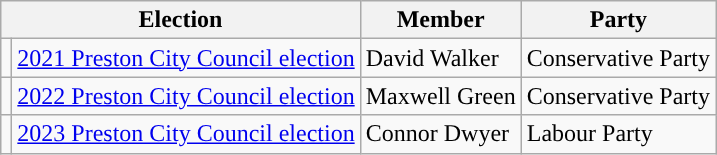<table class="wikitable">
<tr>
<th colspan="2">Election</th>
<th>Member</th>
<th>Party</th>
</tr>
<tr>
<td style="background-color: "></td>
<td><a href='#'>2021 Preston City Council election</a></td>
<td>David Walker</td>
<td>Conservative Party</td>
</tr>
<tr>
<td style="background-color: "></td>
<td><a href='#'>2022 Preston City Council election</a></td>
<td>Maxwell Green</td>
<td>Conservative Party</td>
</tr>
<tr>
<td style="background-color: "></td>
<td><a href='#'>2023 Preston City Council election</a></td>
<td>Connor Dwyer</td>
<td>Labour Party</td>
</tr>
</table>
